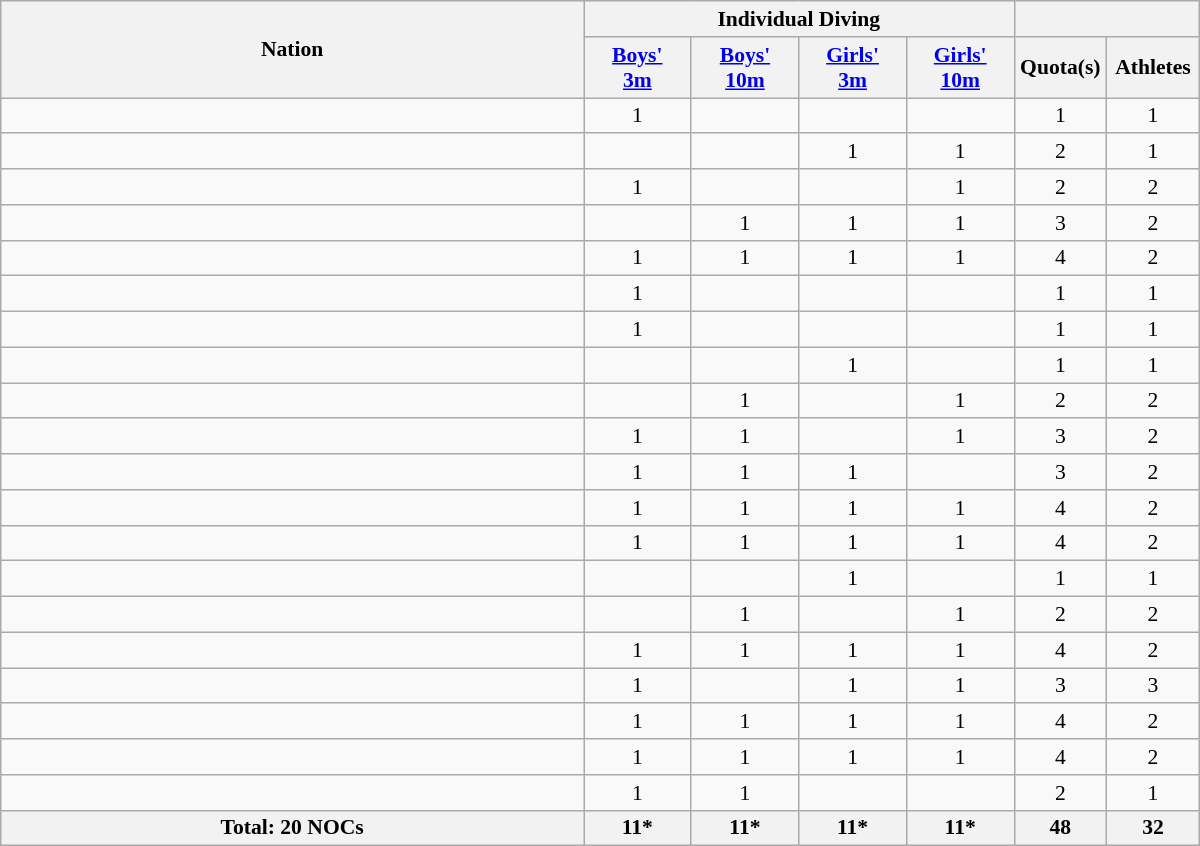<table class="wikitable" width=800 style="text-align:center; font-size:90%">
<tr>
<th rowspan="2" align="left">Nation</th>
<th colspan="4">Individual Diving</th>
<th colspan="2"></th>
</tr>
<tr>
<th width=65><a href='#'>Boys'<br> 3m</a></th>
<th width=65><a href='#'>Boys'<br> 10m</a></th>
<th width=65><a href='#'>Girls'<br> 3m</a></th>
<th width=65><a href='#'>Girls'<br> 10m</a></th>
<th width=55>Quota(s)</th>
<th width=55>Athletes</th>
</tr>
<tr>
<td align=left></td>
<td>1</td>
<td></td>
<td></td>
<td></td>
<td>1</td>
<td>1</td>
</tr>
<tr>
<td align=left></td>
<td></td>
<td></td>
<td>1</td>
<td>1</td>
<td>2</td>
<td>1</td>
</tr>
<tr>
<td align=left></td>
<td>1</td>
<td></td>
<td></td>
<td>1</td>
<td>2</td>
<td>2</td>
</tr>
<tr>
<td align=left></td>
<td></td>
<td>1</td>
<td>1</td>
<td>1</td>
<td>3</td>
<td>2</td>
</tr>
<tr>
<td align=left></td>
<td>1</td>
<td>1</td>
<td>1</td>
<td>1</td>
<td>4</td>
<td>2</td>
</tr>
<tr>
<td align=left></td>
<td>1</td>
<td></td>
<td></td>
<td></td>
<td>1</td>
<td>1</td>
</tr>
<tr>
<td align=left></td>
<td>1</td>
<td></td>
<td></td>
<td></td>
<td>1</td>
<td>1</td>
</tr>
<tr>
<td align=left></td>
<td></td>
<td></td>
<td>1</td>
<td></td>
<td>1</td>
<td>1</td>
</tr>
<tr>
<td align=left></td>
<td></td>
<td>1</td>
<td></td>
<td>1</td>
<td>2</td>
<td>2</td>
</tr>
<tr>
<td align=left></td>
<td>1</td>
<td>1</td>
<td></td>
<td>1</td>
<td>3</td>
<td>2</td>
</tr>
<tr>
<td align=left></td>
<td>1</td>
<td>1</td>
<td>1</td>
<td></td>
<td>3</td>
<td>2</td>
</tr>
<tr>
<td align=left></td>
<td>1</td>
<td>1</td>
<td>1</td>
<td>1</td>
<td>4</td>
<td>2</td>
</tr>
<tr>
<td align=left></td>
<td>1</td>
<td>1</td>
<td>1</td>
<td>1</td>
<td>4</td>
<td>2</td>
</tr>
<tr>
<td align=left></td>
<td></td>
<td></td>
<td>1</td>
<td></td>
<td>1</td>
<td>1</td>
</tr>
<tr>
<td align=left></td>
<td></td>
<td>1</td>
<td></td>
<td>1</td>
<td>2</td>
<td>2</td>
</tr>
<tr>
<td align=left></td>
<td>1</td>
<td>1</td>
<td>1</td>
<td>1</td>
<td>4</td>
<td>2</td>
</tr>
<tr>
<td align=left></td>
<td>1</td>
<td></td>
<td>1</td>
<td>1</td>
<td>3</td>
<td>3</td>
</tr>
<tr>
<td align=left></td>
<td>1</td>
<td>1</td>
<td>1</td>
<td>1</td>
<td>4</td>
<td>2</td>
</tr>
<tr>
<td align=left></td>
<td>1</td>
<td>1</td>
<td>1</td>
<td>1</td>
<td>4</td>
<td>2</td>
</tr>
<tr>
<td align=left></td>
<td>1</td>
<td>1</td>
<td></td>
<td></td>
<td>2</td>
<td>1</td>
</tr>
<tr>
<th>Total: 20 NOCs</th>
<th>11*</th>
<th>11*</th>
<th>11*</th>
<th>11*</th>
<th>48</th>
<th>32</th>
</tr>
</table>
